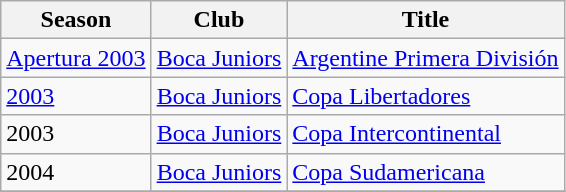<table class="wikitable">
<tr>
<th>Season</th>
<th>Club</th>
<th>Title</th>
</tr>
<tr>
<td><a href='#'>Apertura 2003</a></td>
<td><a href='#'>Boca Juniors</a></td>
<td><a href='#'>Argentine Primera División</a></td>
</tr>
<tr>
<td><a href='#'>2003</a></td>
<td><a href='#'>Boca Juniors</a></td>
<td><a href='#'>Copa Libertadores</a></td>
</tr>
<tr>
<td>2003</td>
<td><a href='#'>Boca Juniors</a></td>
<td><a href='#'>Copa Intercontinental</a></td>
</tr>
<tr>
<td>2004</td>
<td><a href='#'>Boca Juniors</a></td>
<td><a href='#'>Copa Sudamericana</a></td>
</tr>
<tr>
</tr>
</table>
